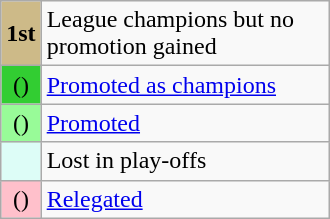<table class="wikitable" style="width:220px">
<tr>
<td bgcolor=#CDBA88 style=text-align:center><strong>1st</strong></td>
<td>League champions but no promotion gained</td>
</tr>
<tr>
<td bgcolor=LimeGreen style=text-align:center>()</td>
<td style=text-align:left><a href='#'>Promoted as champions</a></td>
</tr>
<tr>
<td bgcolor=PaleGreen style=text-align:center>()</td>
<td style=text-align:left><a href='#'>Promoted</a></td>
</tr>
<tr>
<td bgcolor=#DDFDF7 style=text-align:center></td>
<td style=text-align:left>Lost in play-offs</td>
</tr>
<tr>
<td bgcolor=Pink style=text-align:center>()</td>
<td style=text-align:left><a href='#'>Relegated</a></td>
</tr>
</table>
